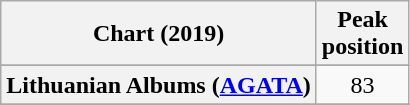<table class="wikitable sortable plainrowheaders" style="text-align:center">
<tr>
<th scope="col">Chart (2019)</th>
<th scope="col">Peak<br>position</th>
</tr>
<tr>
</tr>
<tr>
</tr>
<tr>
</tr>
<tr>
</tr>
<tr>
<th scope="row">Lithuanian Albums (<a href='#'>AGATA</a>)</th>
<td>83</td>
</tr>
<tr>
</tr>
<tr>
</tr>
</table>
